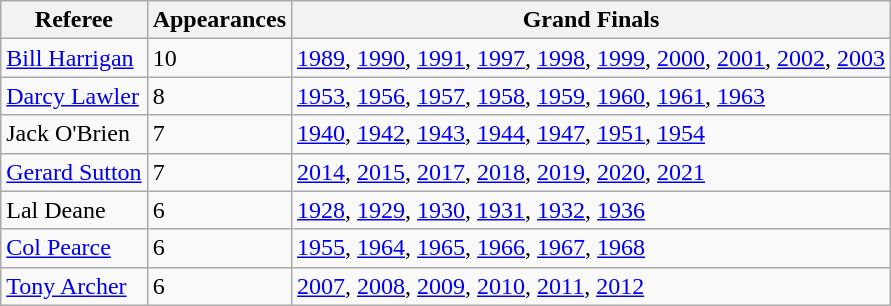<table class="wikitable">
<tr>
<th>Referee</th>
<th>Appearances</th>
<th>Grand Finals</th>
</tr>
<tr>
<td><a href='#'>Bill Harrigan</a></td>
<td>10</td>
<td><a href='#'>1989</a>, <a href='#'>1990</a>, <a href='#'>1991</a>, <a href='#'>1997</a>, <a href='#'>1998</a>, <a href='#'>1999</a>, <a href='#'>2000</a>, <a href='#'>2001</a>, <a href='#'>2002</a>, <a href='#'>2003</a></td>
</tr>
<tr>
<td><a href='#'>Darcy Lawler</a></td>
<td>8</td>
<td><a href='#'>1953</a>, <a href='#'>1956</a>, <a href='#'>1957</a>, <a href='#'>1958</a>, <a href='#'>1959</a>, <a href='#'>1960</a>, <a href='#'>1961</a>, <a href='#'>1963</a></td>
</tr>
<tr>
<td>Jack O'Brien</td>
<td>7</td>
<td><a href='#'>1940</a>, <a href='#'>1942</a>, <a href='#'>1943</a>, <a href='#'>1944</a>, <a href='#'>1947</a>, <a href='#'>1951</a>, <a href='#'>1954</a></td>
</tr>
<tr>
<td><a href='#'>Gerard Sutton</a></td>
<td>7</td>
<td><a href='#'>2014</a>, <a href='#'>2015</a>, <a href='#'>2017</a>, <a href='#'>2018</a>, <a href='#'>2019</a>, <a href='#'>2020</a>, <a href='#'>2021</a></td>
</tr>
<tr>
<td>Lal Deane</td>
<td>6</td>
<td><a href='#'>1928</a>, <a href='#'>1929</a>, <a href='#'>1930</a>, <a href='#'>1931</a>, <a href='#'>1932</a>, <a href='#'>1936</a></td>
</tr>
<tr>
<td><a href='#'>Col Pearce</a></td>
<td>6</td>
<td><a href='#'>1955</a>, <a href='#'>1964</a>, <a href='#'>1965</a>, <a href='#'>1966</a>, <a href='#'>1967</a>, <a href='#'>1968</a></td>
</tr>
<tr>
<td><a href='#'>Tony Archer</a></td>
<td>6</td>
<td><a href='#'>2007</a>, <a href='#'>2008</a>, <a href='#'>2009</a>, <a href='#'>2010</a>, <a href='#'>2011</a>, <a href='#'>2012</a></td>
</tr>
</table>
